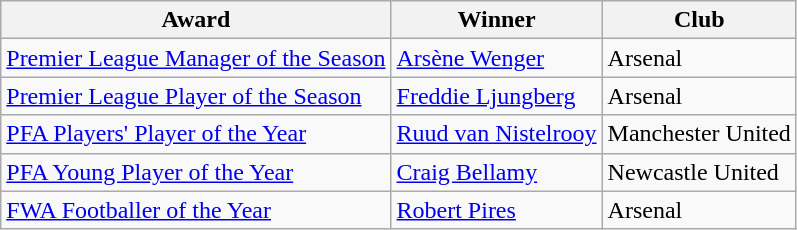<table class="wikitable">
<tr>
<th>Award</th>
<th>Winner</th>
<th>Club</th>
</tr>
<tr>
<td><a href='#'>Premier League Manager of the Season</a></td>
<td> <a href='#'>Arsène Wenger</a></td>
<td>Arsenal</td>
</tr>
<tr>
<td><a href='#'>Premier League Player of the Season</a></td>
<td> <a href='#'>Freddie Ljungberg</a></td>
<td>Arsenal</td>
</tr>
<tr>
<td><a href='#'>PFA Players' Player of the Year</a></td>
<td> <a href='#'>Ruud van Nistelrooy</a></td>
<td>Manchester United</td>
</tr>
<tr>
<td><a href='#'>PFA Young Player of the Year</a></td>
<td> <a href='#'>Craig Bellamy</a></td>
<td>Newcastle United</td>
</tr>
<tr>
<td><a href='#'>FWA Footballer of the Year</a></td>
<td> <a href='#'>Robert Pires</a></td>
<td>Arsenal</td>
</tr>
</table>
